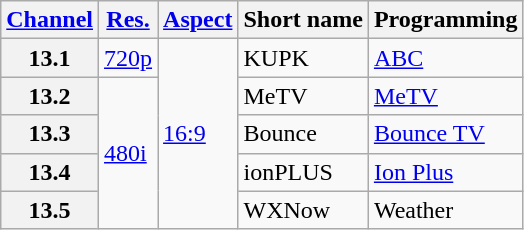<table class="wikitable">
<tr>
<th scope = "col"><a href='#'>Channel</a></th>
<th scope = "col"><a href='#'>Res.</a></th>
<th scope = "col"><a href='#'>Aspect</a></th>
<th scope = "col">Short name</th>
<th scope = "col">Programming</th>
</tr>
<tr>
<th scope = "row">13.1</th>
<td><a href='#'>720p</a></td>
<td rowspan=5><a href='#'>16:9</a></td>
<td>KUPK</td>
<td><a href='#'>ABC</a></td>
</tr>
<tr>
<th scope = "row">13.2</th>
<td rowspan=4><a href='#'>480i</a></td>
<td>MeTV</td>
<td><a href='#'>MeTV</a></td>
</tr>
<tr>
<th scope = "row">13.3</th>
<td>Bounce</td>
<td><a href='#'>Bounce TV</a></td>
</tr>
<tr>
<th scope = "row">13.4</th>
<td>ionPLUS</td>
<td><a href='#'>Ion Plus</a></td>
</tr>
<tr>
<th scope = "row">13.5</th>
<td>WXNow</td>
<td>Weather</td>
</tr>
</table>
